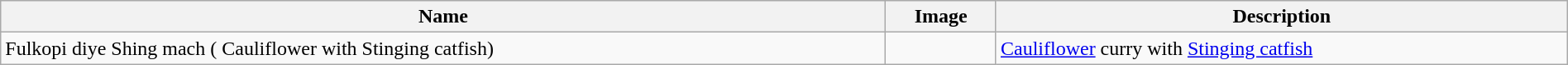<table class="wikitable sortable" width="100%">
<tr>
<th>Name</th>
<th>Image</th>
<th>Description</th>
</tr>
<tr>
<td>Fulkopi diye Shing mach ( Cauliflower with Stinging catfish)</td>
<td></td>
<td><a href='#'>Cauliflower</a> curry with <a href='#'>Stinging catfish</a></td>
</tr>
</table>
